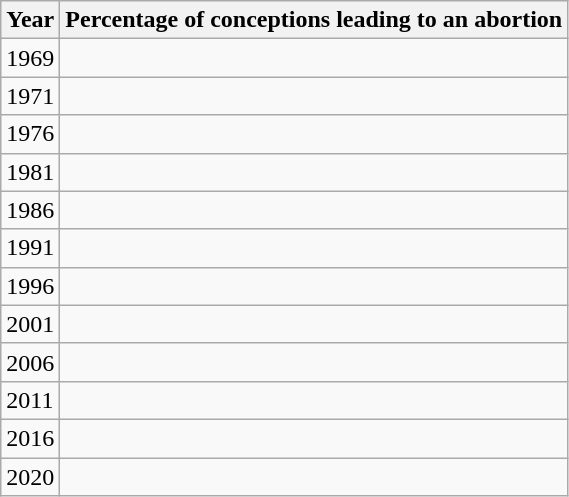<table class="wikitable">
<tr>
<th>Year</th>
<th>Percentage of conceptions leading to an abortion</th>
</tr>
<tr>
<td>1969</td>
<td></td>
</tr>
<tr>
<td>1971</td>
<td></td>
</tr>
<tr>
<td>1976</td>
<td></td>
</tr>
<tr>
<td>1981</td>
<td></td>
</tr>
<tr>
<td>1986</td>
<td></td>
</tr>
<tr>
<td>1991</td>
<td></td>
</tr>
<tr>
<td>1996</td>
<td></td>
</tr>
<tr>
<td>2001</td>
<td></td>
</tr>
<tr>
<td>2006</td>
<td></td>
</tr>
<tr>
<td>2011</td>
<td></td>
</tr>
<tr>
<td>2016</td>
<td></td>
</tr>
<tr>
<td>2020</td>
<td></td>
</tr>
</table>
